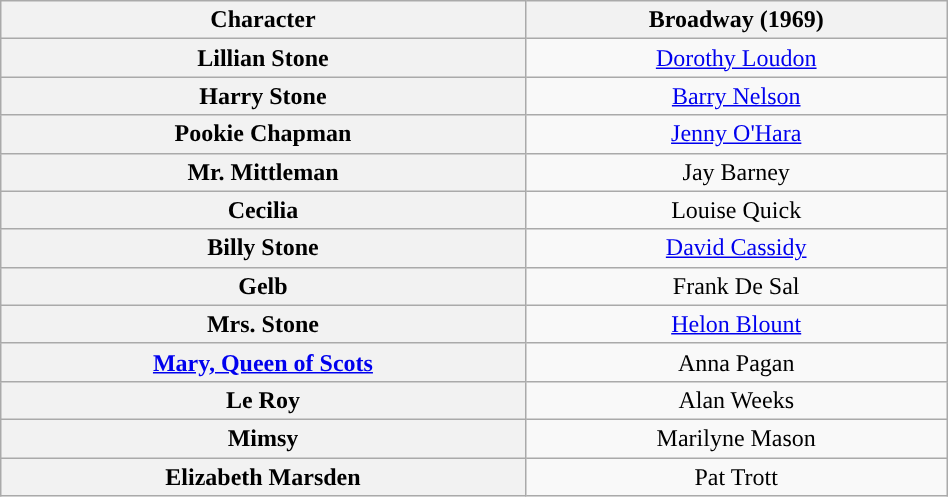<table class="wikitable" style="width:50%; text-align:center">
<tr>
<th scope="col">Character</th>
<th>Broadway (1969)</th>
</tr>
<tr>
<th>Lillian Stone</th>
<td colspan="1"><a href='#'>Dorothy Loudon</a></td>
</tr>
<tr>
<th>Harry Stone</th>
<td colspan="1”"><a href='#'>Barry Nelson</a></td>
</tr>
<tr>
<th>Pookie Chapman</th>
<td colspan="1”"><a href='#'>Jenny O'Hara</a></td>
</tr>
<tr>
<th>Mr. Mittleman</th>
<td colspan="1">Jay Barney</td>
</tr>
<tr>
<th>Cecilia</th>
<td colspan="1">Louise Quick</td>
</tr>
<tr>
<th>Billy Stone</th>
<td colspan="1"><a href='#'>David Cassidy</a></td>
</tr>
<tr>
<th>Gelb</th>
<td colspan="1">Frank De Sal</td>
</tr>
<tr>
<th>Mrs. Stone</th>
<td colspan="1"><a href='#'>Helon Blount</a></td>
</tr>
<tr>
<th><a href='#'>Mary, Queen of Scots</a></th>
<td colspan="1">Anna Pagan</td>
</tr>
<tr>
<th>Le Roy</th>
<td colspan="1">Alan Weeks</td>
</tr>
<tr>
<th>Mimsy</th>
<td colspan="1">Marilyne Mason</td>
</tr>
<tr>
<th>Elizabeth Marsden</th>
<td colspan="1">Pat Trott</td>
</tr>
</table>
